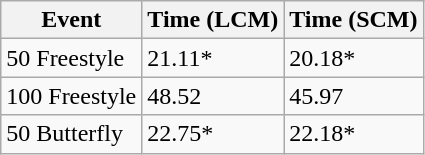<table class="wikitable">
<tr>
<th>Event</th>
<th>Time (LCM)</th>
<th>Time (SCM)</th>
</tr>
<tr>
<td>50 Freestyle</td>
<td>21.11*</td>
<td>20.18*</td>
</tr>
<tr>
<td>100 Freestyle</td>
<td>48.52</td>
<td>45.97</td>
</tr>
<tr>
<td>50 Butterfly</td>
<td>22.75*</td>
<td>22.18*</td>
</tr>
</table>
